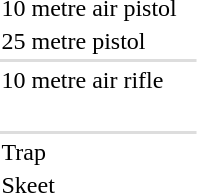<table>
<tr>
<td>10 metre air pistol <br></td>
<td></td>
<td></td>
<td></td>
</tr>
<tr>
<td>25 metre pistol <br></td>
<td></td>
<td></td>
<td></td>
</tr>
<tr bgcolor=#DDDDDD>
<td colspan=7></td>
</tr>
<tr>
<td>10 metre air rifle <br></td>
<td></td>
<td></td>
<td></td>
</tr>
<tr>
<td><br></td>
<td></td>
<td></td>
<td></td>
</tr>
<tr bgcolor=#DDDDDD>
<td colspan=7></td>
</tr>
<tr>
<td>Trap <br></td>
<td></td>
<td></td>
<td></td>
</tr>
<tr>
<td>Skeet <br></td>
<td></td>
<td></td>
<td></td>
</tr>
</table>
